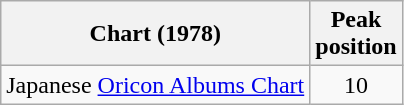<table class="wikitable">
<tr>
<th>Chart (1978)</th>
<th>Peak<br>position</th>
</tr>
<tr>
<td>Japanese <a href='#'>Oricon Albums Chart</a></td>
<td align="center">10</td>
</tr>
</table>
